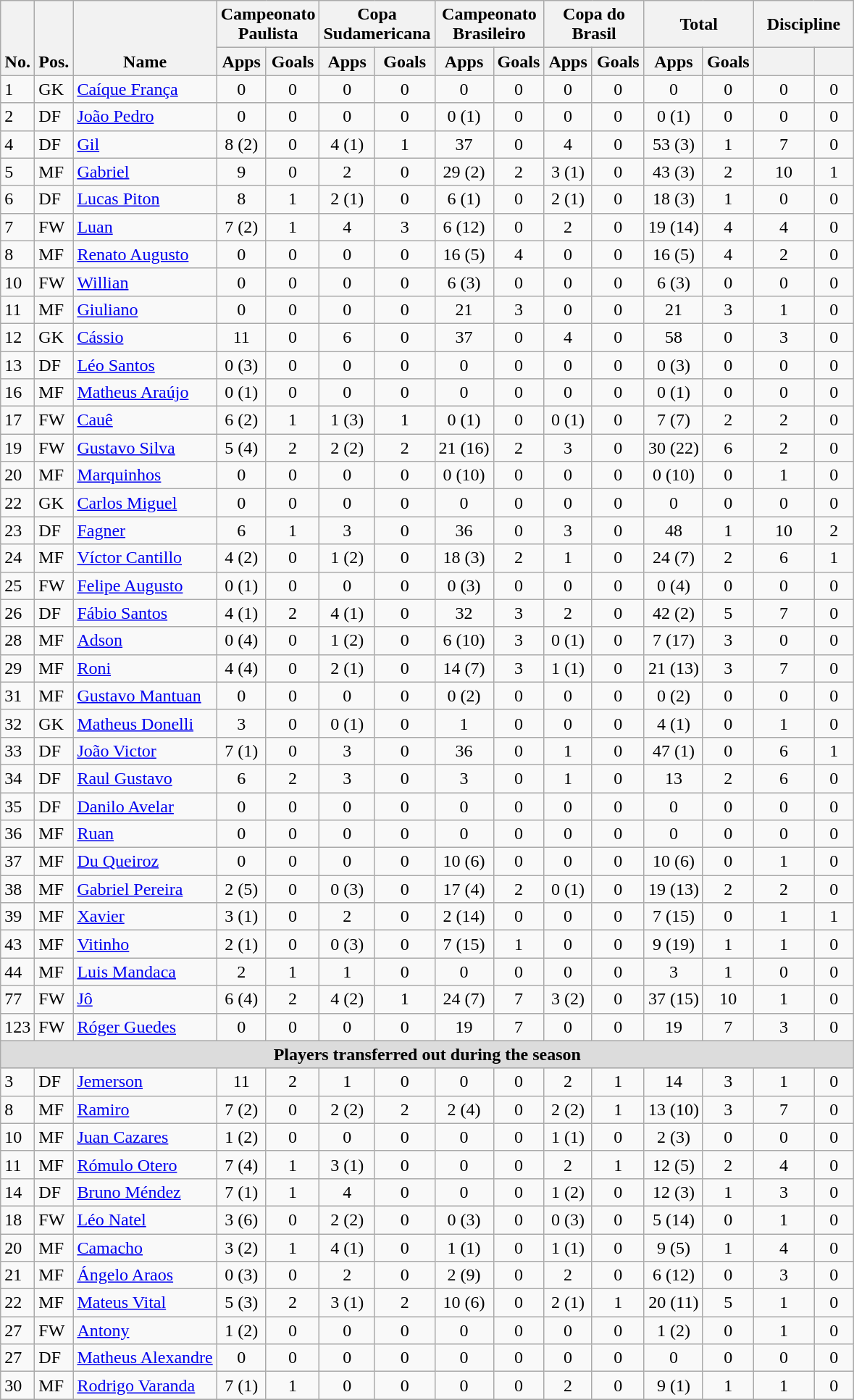<table class="wikitable" style="text-align:center">
<tr>
<th rowspan="2" valign="bottom">No.</th>
<th rowspan="2" valign="bottom">Pos.</th>
<th rowspan="2" valign="bottom">Name</th>
<th colspan="2" width="85">Campeonato Paulista</th>
<th colspan="2" width="85">Copa Sudamericana</th>
<th colspan="2" width="85">Campeonato Brasileiro</th>
<th colspan="2" width="85">Copa do Brasil</th>
<th colspan="2" width="85">Total</th>
<th colspan="2" width="85">Discipline</th>
</tr>
<tr>
<th>Apps</th>
<th>Goals</th>
<th>Apps</th>
<th>Goals</th>
<th>Apps</th>
<th>Goals</th>
<th>Apps</th>
<th>Goals</th>
<th>Apps</th>
<th>Goals</th>
<th></th>
<th></th>
</tr>
<tr>
<td align="left">1</td>
<td align="left">GK</td>
<td align="left"> <a href='#'>Caíque França</a></td>
<td>0</td>
<td>0</td>
<td>0</td>
<td>0</td>
<td>0</td>
<td>0</td>
<td>0</td>
<td>0</td>
<td>0</td>
<td>0</td>
<td>0</td>
<td>0</td>
</tr>
<tr>
<td align="left">2</td>
<td align="left">DF</td>
<td align="left"> <a href='#'>João Pedro</a></td>
<td>0</td>
<td>0</td>
<td>0</td>
<td>0</td>
<td>0 (1)</td>
<td>0</td>
<td>0</td>
<td>0</td>
<td>0 (1)</td>
<td>0</td>
<td>0</td>
<td>0</td>
</tr>
<tr>
<td align="left">4</td>
<td align="left">DF</td>
<td align="left"> <a href='#'>Gil</a></td>
<td>8 (2)</td>
<td>0</td>
<td>4 (1)</td>
<td>1</td>
<td>37</td>
<td>0</td>
<td>4</td>
<td>0</td>
<td>53 (3)</td>
<td>1</td>
<td>7</td>
<td>0</td>
</tr>
<tr>
<td align="left">5</td>
<td align="left">MF</td>
<td align="left"> <a href='#'>Gabriel</a></td>
<td>9</td>
<td>0</td>
<td>2</td>
<td>0</td>
<td>29 (2)</td>
<td>2</td>
<td>3 (1)</td>
<td>0</td>
<td>43 (3)</td>
<td>2</td>
<td>10</td>
<td>1</td>
</tr>
<tr>
<td align="left">6</td>
<td align="left">DF</td>
<td align="left"> <a href='#'>Lucas Piton</a></td>
<td>8</td>
<td>1</td>
<td>2 (1)</td>
<td>0</td>
<td>6 (1)</td>
<td>0</td>
<td>2 (1)</td>
<td>0</td>
<td>18 (3)</td>
<td>1</td>
<td>0</td>
<td>0</td>
</tr>
<tr>
<td align="left">7</td>
<td align="left">FW</td>
<td align="left"> <a href='#'>Luan</a></td>
<td>7 (2)</td>
<td>1</td>
<td>4</td>
<td>3</td>
<td>6 (12)</td>
<td>0</td>
<td>2</td>
<td>0</td>
<td>19 (14)</td>
<td>4</td>
<td>4</td>
<td>0</td>
</tr>
<tr>
<td align="left">8</td>
<td align="left">MF</td>
<td align="left"> <a href='#'>Renato Augusto</a></td>
<td>0</td>
<td>0</td>
<td>0</td>
<td>0</td>
<td>16 (5)</td>
<td>4</td>
<td>0</td>
<td>0</td>
<td>16 (5)</td>
<td>4</td>
<td>2</td>
<td>0</td>
</tr>
<tr>
<td align="left">10</td>
<td align="left">FW</td>
<td align="left"> <a href='#'>Willian</a></td>
<td>0</td>
<td>0</td>
<td>0</td>
<td>0</td>
<td>6 (3)</td>
<td>0</td>
<td>0</td>
<td>0</td>
<td>6 (3)</td>
<td>0</td>
<td>0</td>
<td>0</td>
</tr>
<tr>
<td align="left">11</td>
<td align="left">MF</td>
<td align="left"> <a href='#'>Giuliano</a></td>
<td>0</td>
<td>0</td>
<td>0</td>
<td>0</td>
<td>21</td>
<td>3</td>
<td>0</td>
<td>0</td>
<td>21</td>
<td>3</td>
<td>1</td>
<td>0</td>
</tr>
<tr>
<td align="left">12</td>
<td align="left">GK</td>
<td align="left"> <a href='#'>Cássio</a></td>
<td>11</td>
<td>0</td>
<td>6</td>
<td>0</td>
<td>37</td>
<td>0</td>
<td>4</td>
<td>0</td>
<td>58</td>
<td>0</td>
<td>3</td>
<td>0</td>
</tr>
<tr>
<td align="left">13</td>
<td align="left">DF</td>
<td align="left"> <a href='#'>Léo Santos</a></td>
<td>0 (3)</td>
<td>0</td>
<td>0</td>
<td>0</td>
<td>0</td>
<td>0</td>
<td>0</td>
<td>0</td>
<td>0 (3)</td>
<td>0</td>
<td>0</td>
<td>0</td>
</tr>
<tr>
<td align="left">16</td>
<td align="left">MF</td>
<td align="left"> <a href='#'>Matheus Araújo</a></td>
<td>0 (1)</td>
<td>0</td>
<td>0</td>
<td>0</td>
<td>0</td>
<td>0</td>
<td>0</td>
<td>0</td>
<td>0 (1)</td>
<td>0</td>
<td>0</td>
<td>0</td>
</tr>
<tr>
<td align="left">17</td>
<td align="left">FW</td>
<td align="left"> <a href='#'>Cauê</a></td>
<td>6 (2)</td>
<td>1</td>
<td>1 (3)</td>
<td>1</td>
<td>0 (1)</td>
<td>0</td>
<td>0 (1)</td>
<td>0</td>
<td>7 (7)</td>
<td>2</td>
<td>2</td>
<td>0</td>
</tr>
<tr>
<td align="left">19</td>
<td align="left">FW</td>
<td align="left"> <a href='#'>Gustavo Silva</a></td>
<td>5 (4)</td>
<td>2</td>
<td>2 (2)</td>
<td>2</td>
<td>21 (16)</td>
<td>2</td>
<td>3</td>
<td>0</td>
<td>30 (22)</td>
<td>6</td>
<td>2</td>
<td>0</td>
</tr>
<tr>
<td align="left">20</td>
<td align="left">MF</td>
<td align="left"> <a href='#'>Marquinhos</a></td>
<td>0</td>
<td>0</td>
<td>0</td>
<td>0</td>
<td>0 (10)</td>
<td>0</td>
<td>0</td>
<td>0</td>
<td>0 (10)</td>
<td>0</td>
<td>1</td>
<td>0</td>
</tr>
<tr>
<td align="left">22</td>
<td align="left">GK</td>
<td align="left"> <a href='#'>Carlos Miguel</a></td>
<td>0</td>
<td>0</td>
<td>0</td>
<td>0</td>
<td>0</td>
<td>0</td>
<td>0</td>
<td>0</td>
<td>0</td>
<td>0</td>
<td>0</td>
<td>0</td>
</tr>
<tr>
<td align="left">23</td>
<td align="left">DF</td>
<td align="left"> <a href='#'>Fagner</a></td>
<td>6</td>
<td>1</td>
<td>3</td>
<td>0</td>
<td>36</td>
<td>0</td>
<td>3</td>
<td>0</td>
<td>48</td>
<td>1</td>
<td>10</td>
<td>2</td>
</tr>
<tr>
<td align="left">24</td>
<td align="left">MF</td>
<td align="left"> <a href='#'>Víctor Cantillo</a></td>
<td>4 (2)</td>
<td>0</td>
<td>1 (2)</td>
<td>0</td>
<td>18 (3)</td>
<td>2</td>
<td>1</td>
<td>0</td>
<td>24 (7)</td>
<td>2</td>
<td>6</td>
<td>1</td>
</tr>
<tr>
<td align="left">25</td>
<td align="left">FW</td>
<td align="left"> <a href='#'>Felipe Augusto</a></td>
<td>0 (1)</td>
<td>0</td>
<td>0</td>
<td>0</td>
<td>0 (3)</td>
<td>0</td>
<td>0</td>
<td>0</td>
<td>0 (4)</td>
<td>0</td>
<td>0</td>
<td>0</td>
</tr>
<tr>
<td align="left">26</td>
<td align="left">DF</td>
<td align="left"> <a href='#'>Fábio Santos</a></td>
<td>4 (1)</td>
<td>2</td>
<td>4 (1)</td>
<td>0</td>
<td>32</td>
<td>3</td>
<td>2</td>
<td>0</td>
<td>42 (2)</td>
<td>5</td>
<td>7</td>
<td>0</td>
</tr>
<tr>
<td align="left">28</td>
<td align="left">MF</td>
<td align="left"> <a href='#'>Adson</a></td>
<td>0 (4)</td>
<td>0</td>
<td>1 (2)</td>
<td>0</td>
<td>6 (10)</td>
<td>3</td>
<td>0 (1)</td>
<td>0</td>
<td>7 (17)</td>
<td>3</td>
<td>0</td>
<td>0</td>
</tr>
<tr>
<td align="left">29</td>
<td align="left">MF</td>
<td align="left"> <a href='#'>Roni</a></td>
<td>4 (4)</td>
<td>0</td>
<td>2 (1)</td>
<td>0</td>
<td>14 (7)</td>
<td>3</td>
<td>1 (1)</td>
<td>0</td>
<td>21 (13)</td>
<td>3</td>
<td>7</td>
<td>0</td>
</tr>
<tr>
<td align="left">31</td>
<td align="left">MF</td>
<td align="left"> <a href='#'>Gustavo Mantuan</a></td>
<td>0</td>
<td>0</td>
<td>0</td>
<td>0</td>
<td>0 (2)</td>
<td>0</td>
<td>0</td>
<td>0</td>
<td>0 (2)</td>
<td>0</td>
<td>0</td>
<td>0</td>
</tr>
<tr>
<td align="left">32</td>
<td align="left">GK</td>
<td align="left"> <a href='#'>Matheus Donelli</a></td>
<td>3</td>
<td>0</td>
<td>0 (1)</td>
<td>0</td>
<td>1</td>
<td>0</td>
<td>0</td>
<td>0</td>
<td>4 (1)</td>
<td>0</td>
<td>1</td>
<td>0</td>
</tr>
<tr>
<td align="left">33</td>
<td align="left">DF</td>
<td align="left"> <a href='#'>João Victor</a></td>
<td>7 (1)</td>
<td>0</td>
<td>3</td>
<td>0</td>
<td>36</td>
<td>0</td>
<td>1</td>
<td>0</td>
<td>47 (1)</td>
<td>0</td>
<td>6</td>
<td>1</td>
</tr>
<tr>
<td align="left">34</td>
<td align="left">DF</td>
<td align="left"> <a href='#'>Raul Gustavo</a></td>
<td>6</td>
<td>2</td>
<td>3</td>
<td>0</td>
<td>3</td>
<td>0</td>
<td>1</td>
<td>0</td>
<td>13</td>
<td>2</td>
<td>6</td>
<td>0</td>
</tr>
<tr>
<td align="left">35</td>
<td align="left">DF</td>
<td align="left"> <a href='#'>Danilo Avelar</a></td>
<td>0</td>
<td>0</td>
<td>0</td>
<td>0</td>
<td>0</td>
<td>0</td>
<td>0</td>
<td>0</td>
<td>0</td>
<td>0</td>
<td>0</td>
<td>0</td>
</tr>
<tr>
<td align="left">36</td>
<td align="left">MF</td>
<td align="left"> <a href='#'>Ruan</a></td>
<td>0</td>
<td>0</td>
<td>0</td>
<td>0</td>
<td>0</td>
<td>0</td>
<td>0</td>
<td>0</td>
<td>0</td>
<td>0</td>
<td>0</td>
<td>0</td>
</tr>
<tr>
<td align="left">37</td>
<td align="left">MF</td>
<td align="left"> <a href='#'>Du Queiroz</a></td>
<td>0</td>
<td>0</td>
<td>0</td>
<td>0</td>
<td>10 (6)</td>
<td>0</td>
<td>0</td>
<td>0</td>
<td>10 (6)</td>
<td>0</td>
<td>1</td>
<td>0</td>
</tr>
<tr>
<td align="left">38</td>
<td align="left">MF</td>
<td align="left"> <a href='#'>Gabriel Pereira</a></td>
<td>2 (5)</td>
<td>0</td>
<td>0 (3)</td>
<td>0</td>
<td>17 (4)</td>
<td>2</td>
<td>0 (1)</td>
<td>0</td>
<td>19 (13)</td>
<td>2</td>
<td>2</td>
<td>0</td>
</tr>
<tr>
<td align="left">39</td>
<td align="left">MF</td>
<td align="left"> <a href='#'>Xavier</a></td>
<td>3 (1)</td>
<td>0</td>
<td>2</td>
<td>0</td>
<td>2 (14)</td>
<td>0</td>
<td>0</td>
<td>0</td>
<td>7 (15)</td>
<td>0</td>
<td>1</td>
<td>1</td>
</tr>
<tr>
<td align="left">43</td>
<td align="left">MF</td>
<td align="left"> <a href='#'>Vitinho</a></td>
<td>2 (1)</td>
<td>0</td>
<td>0 (3)</td>
<td>0</td>
<td>7 (15)</td>
<td>1</td>
<td>0</td>
<td>0</td>
<td>9 (19)</td>
<td>1</td>
<td>1</td>
<td>0</td>
</tr>
<tr>
<td align="left">44</td>
<td align="left">MF</td>
<td align="left"> <a href='#'>Luis Mandaca</a></td>
<td>2</td>
<td>1</td>
<td>1</td>
<td>0</td>
<td>0</td>
<td>0</td>
<td>0</td>
<td>0</td>
<td>3</td>
<td>1</td>
<td>0</td>
<td>0</td>
</tr>
<tr>
<td align="left">77</td>
<td align="left">FW</td>
<td align="left"> <a href='#'>Jô</a></td>
<td>6 (4)</td>
<td>2</td>
<td>4 (2)</td>
<td>1</td>
<td>24 (7)</td>
<td>7</td>
<td>3 (2)</td>
<td>0</td>
<td>37 (15)</td>
<td>10</td>
<td>1</td>
<td>0</td>
</tr>
<tr>
<td align="left">123</td>
<td align="left">FW</td>
<td align="left"> <a href='#'>Róger Guedes</a></td>
<td>0</td>
<td>0</td>
<td>0</td>
<td>0</td>
<td>19</td>
<td>7</td>
<td>0</td>
<td>0</td>
<td>19</td>
<td>7</td>
<td>3</td>
<td>0</td>
</tr>
<tr>
<th colspan="16" style="background:#dcdcdc; text-align:center">Players transferred out during the season</th>
</tr>
<tr>
<td align="left">3</td>
<td align="left">DF</td>
<td align="left"> <a href='#'>Jemerson</a></td>
<td>11</td>
<td>2</td>
<td>1</td>
<td>0</td>
<td>0</td>
<td>0</td>
<td>2</td>
<td>1</td>
<td>14</td>
<td>3</td>
<td>1</td>
<td>0</td>
</tr>
<tr>
<td align="left">8</td>
<td align="left">MF</td>
<td align="left"> <a href='#'>Ramiro</a></td>
<td>7 (2)</td>
<td>0</td>
<td>2 (2)</td>
<td>2</td>
<td>2 (4)</td>
<td>0</td>
<td>2 (2)</td>
<td>1</td>
<td>13 (10)</td>
<td>3</td>
<td>7</td>
<td>0</td>
</tr>
<tr>
<td align="left">10</td>
<td align="left">MF</td>
<td align="left"> <a href='#'>Juan Cazares</a></td>
<td>1 (2)</td>
<td>0</td>
<td>0</td>
<td>0</td>
<td>0</td>
<td>0</td>
<td>1 (1)</td>
<td>0</td>
<td>2 (3)</td>
<td>0</td>
<td>0</td>
<td>0</td>
</tr>
<tr>
<td align="left">11</td>
<td align="left">MF</td>
<td align="left"> <a href='#'>Rómulo Otero</a></td>
<td>7 (4)</td>
<td>1</td>
<td>3 (1)</td>
<td>0</td>
<td>0</td>
<td>0</td>
<td>2</td>
<td>1</td>
<td>12 (5)</td>
<td>2</td>
<td>4</td>
<td>0</td>
</tr>
<tr>
<td align="left">14</td>
<td align="left">DF</td>
<td align="left"> <a href='#'>Bruno Méndez</a></td>
<td>7 (1)</td>
<td>1</td>
<td>4</td>
<td>0</td>
<td>0</td>
<td>0</td>
<td>1 (2)</td>
<td>0</td>
<td>12 (3)</td>
<td>1</td>
<td>3</td>
<td>0</td>
</tr>
<tr>
<td align="left">18</td>
<td align="left">FW</td>
<td align="left"> <a href='#'>Léo Natel</a></td>
<td>3 (6)</td>
<td>0</td>
<td>2 (2)</td>
<td>0</td>
<td>0 (3)</td>
<td>0</td>
<td>0 (3)</td>
<td>0</td>
<td>5 (14)</td>
<td>0</td>
<td>1</td>
<td>0</td>
</tr>
<tr>
<td align="left">20</td>
<td align="left">MF</td>
<td align="left"> <a href='#'>Camacho</a></td>
<td>3 (2)</td>
<td>1</td>
<td>4 (1)</td>
<td>0</td>
<td>1 (1)</td>
<td>0</td>
<td>1 (1)</td>
<td>0</td>
<td>9 (5)</td>
<td>1</td>
<td>4</td>
<td>0</td>
</tr>
<tr>
<td align="left">21</td>
<td align="left">MF</td>
<td align="left"> <a href='#'>Ángelo Araos</a></td>
<td>0 (3)</td>
<td>0</td>
<td>2</td>
<td>0</td>
<td>2 (9)</td>
<td>0</td>
<td>2</td>
<td>0</td>
<td>6 (12)</td>
<td>0</td>
<td>3</td>
<td>0</td>
</tr>
<tr>
<td align="left">22</td>
<td align="left">MF</td>
<td align="left"> <a href='#'>Mateus Vital</a></td>
<td>5 (3)</td>
<td>2</td>
<td>3 (1)</td>
<td>2</td>
<td>10 (6)</td>
<td>0</td>
<td>2 (1)</td>
<td>1</td>
<td>20 (11)</td>
<td>5</td>
<td>1</td>
<td>0</td>
</tr>
<tr>
<td align="left">27</td>
<td align="left">FW</td>
<td align="left"> <a href='#'>Antony</a></td>
<td>1 (2)</td>
<td>0</td>
<td>0</td>
<td>0</td>
<td>0</td>
<td>0</td>
<td>0</td>
<td>0</td>
<td>1 (2)</td>
<td>0</td>
<td>1</td>
<td>0</td>
</tr>
<tr>
<td align="left">27</td>
<td align="left">DF</td>
<td align="left"> <a href='#'>Matheus Alexandre</a></td>
<td>0</td>
<td>0</td>
<td>0</td>
<td>0</td>
<td>0</td>
<td>0</td>
<td>0</td>
<td>0</td>
<td>0</td>
<td>0</td>
<td>0</td>
<td>0</td>
</tr>
<tr>
<td align="left">30</td>
<td align="left">MF</td>
<td align="left"> <a href='#'>Rodrigo Varanda</a></td>
<td>7 (1)</td>
<td>1</td>
<td>0</td>
<td>0</td>
<td>0</td>
<td>0</td>
<td>2</td>
<td>0</td>
<td>9 (1)</td>
<td>1</td>
<td>1</td>
<td>0</td>
</tr>
<tr>
</tr>
</table>
